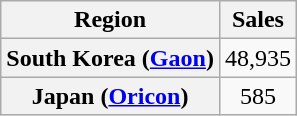<table class="wikitable plainrowheaders" style="text-align:center;" border="1">
<tr>
<th>Region</th>
<th>Sales</th>
</tr>
<tr>
<th scope=row>South Korea (<a href='#'>Gaon</a>)</th>
<td>48,935</td>
</tr>
<tr>
<th scope=row>Japan (<a href='#'>Oricon</a>)</th>
<td>585</td>
</tr>
</table>
